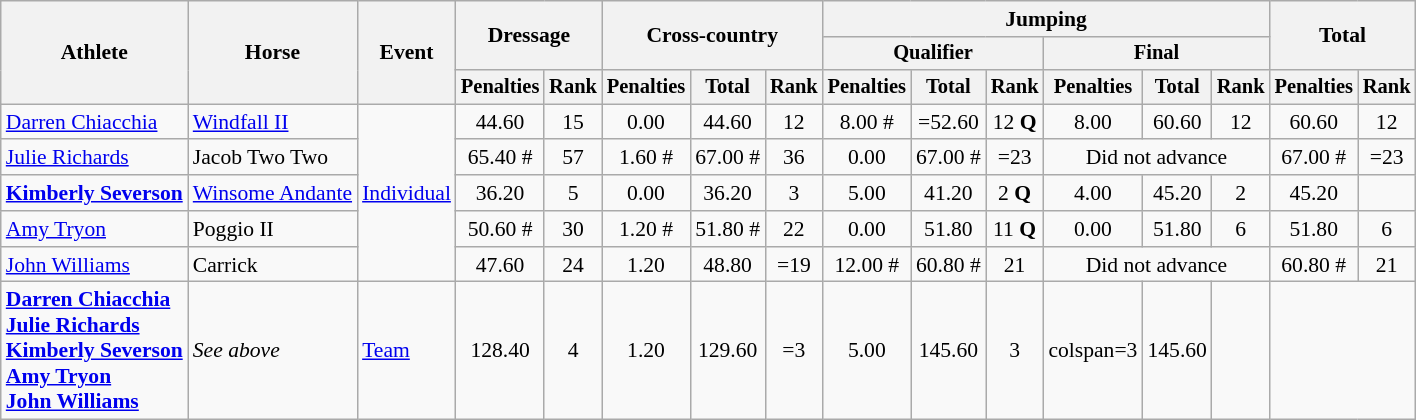<table class=wikitable style=font-size:90%;text-align:center>
<tr>
<th rowspan=3>Athlete</th>
<th rowspan=3>Horse</th>
<th rowspan=3>Event</th>
<th colspan=2 rowspan=2>Dressage</th>
<th colspan=3 rowspan=2>Cross-country</th>
<th colspan="6">Jumping</th>
<th colspan=2 rowspan=2>Total</th>
</tr>
<tr style=font-size:95%>
<th colspan=3>Qualifier</th>
<th colspan=3>Final</th>
</tr>
<tr style=font-size:95%>
<th>Penalties</th>
<th>Rank</th>
<th>Penalties</th>
<th>Total</th>
<th>Rank</th>
<th>Penalties</th>
<th>Total</th>
<th>Rank</th>
<th>Penalties</th>
<th>Total</th>
<th>Rank</th>
<th>Penalties</th>
<th>Rank</th>
</tr>
<tr>
<td align=left><a href='#'>Darren Chiacchia</a></td>
<td align=left><a href='#'>Windfall II</a></td>
<td align=left rowspan=5><a href='#'>Individual</a></td>
<td>44.60</td>
<td>15</td>
<td>0.00</td>
<td>44.60</td>
<td>12</td>
<td>8.00 #</td>
<td>=52.60</td>
<td>12 <strong>Q</strong></td>
<td>8.00</td>
<td>60.60</td>
<td>12</td>
<td>60.60</td>
<td>12</td>
</tr>
<tr>
<td align=left><a href='#'>Julie Richards</a></td>
<td align=left>Jacob Two Two</td>
<td>65.40 #</td>
<td>57</td>
<td>1.60 #</td>
<td>67.00 #</td>
<td>36</td>
<td>0.00</td>
<td>67.00 #</td>
<td>=23</td>
<td colspan=3>Did not advance</td>
<td>67.00 #</td>
<td>=23</td>
</tr>
<tr>
<td align=left><strong><a href='#'>Kimberly Severson</a></strong></td>
<td align=left><a href='#'>Winsome Andante</a></td>
<td>36.20</td>
<td>5</td>
<td>0.00</td>
<td>36.20</td>
<td>3</td>
<td>5.00</td>
<td>41.20</td>
<td>2 <strong>Q</strong></td>
<td>4.00</td>
<td>45.20</td>
<td>2</td>
<td>45.20</td>
<td></td>
</tr>
<tr>
<td align=left><a href='#'>Amy Tryon</a></td>
<td align=left>Poggio II</td>
<td>50.60 #</td>
<td>30</td>
<td>1.20 #</td>
<td>51.80 #</td>
<td>22</td>
<td>0.00</td>
<td>51.80</td>
<td>11 <strong>Q</strong></td>
<td>0.00</td>
<td>51.80</td>
<td>6</td>
<td>51.80</td>
<td>6</td>
</tr>
<tr>
<td align=left><a href='#'>John Williams</a></td>
<td align=left>Carrick</td>
<td>47.60</td>
<td>24</td>
<td>1.20</td>
<td>48.80</td>
<td>=19</td>
<td>12.00 #</td>
<td>60.80 #</td>
<td>21</td>
<td colspan=3>Did not advance</td>
<td>60.80 #</td>
<td>21</td>
</tr>
<tr>
<td align=left><strong><a href='#'>Darren Chiacchia</a><br><a href='#'>Julie Richards</a><br><a href='#'>Kimberly Severson</a><br><a href='#'>Amy Tryon</a><br><a href='#'>John Williams</a></strong></td>
<td align=left><em>See above</em></td>
<td align=left><a href='#'>Team</a></td>
<td>128.40</td>
<td>4</td>
<td>1.20</td>
<td>129.60</td>
<td>=3</td>
<td>5.00</td>
<td>145.60</td>
<td>3</td>
<td>colspan=3 </td>
<td>145.60</td>
<td></td>
</tr>
</table>
